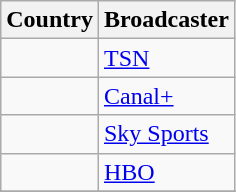<table class="wikitable">
<tr>
<th align=center>Country</th>
<th align=center>Broadcaster</th>
</tr>
<tr>
<td></td>
<td><a href='#'>TSN</a></td>
</tr>
<tr>
<td></td>
<td><a href='#'>Canal+</a></td>
</tr>
<tr>
<td></td>
<td><a href='#'>Sky Sports</a></td>
</tr>
<tr>
<td></td>
<td><a href='#'>HBO</a></td>
</tr>
<tr>
</tr>
</table>
